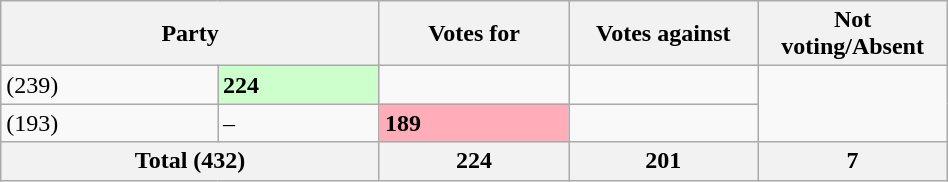<table class="wikitable" style="width:50%;">
<tr>
<th colspan="2">Party</th>
<th style="width:20%;">Votes for</th>
<th style="width:20%;">Votes against</th>
<th style="width:20%;">Not voting/Absent</th>
</tr>
<tr>
<td> (239)</td>
<td style="background:#cfc;"><strong>224</strong></td>
<td></td>
<td></td>
</tr>
<tr>
<td> (193)</td>
<td>–</td>
<td style="background:#ffaeb9;"><strong>189</strong></td>
<td></td>
</tr>
<tr>
<th colspan="2">Total (432)</th>
<th>224</th>
<th>201</th>
<th>7</th>
</tr>
</table>
